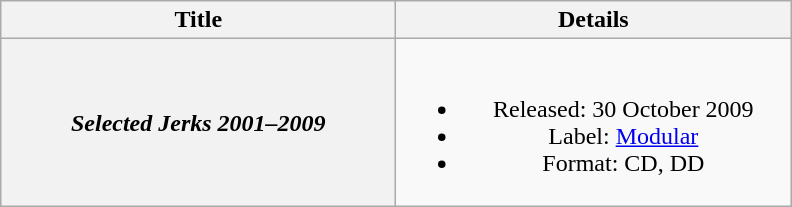<table class="wikitable plainrowheaders" style="text-align:center;" border="1">
<tr>
<th scope="col" rowspan="1" style="width:16em;">Title</th>
<th scope="col" rowspan="1" style="width:16em;">Details</th>
</tr>
<tr>
<th scope="row"><em>Selected Jerks 2001–2009</em></th>
<td><br><ul><li>Released: 30 October 2009 </li><li>Label: <a href='#'>Modular</a> </li><li>Format: CD, DD</li></ul></td>
</tr>
</table>
